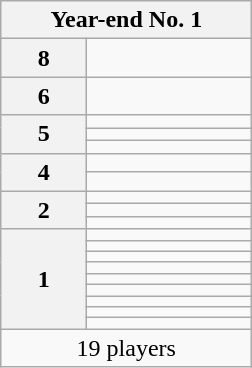<table class="wikitable plainrowheaders nowrap" style="display: inline-table;">
<tr>
<th scope="col" colspan="2" style="width:160px;">Year-end No. 1</th>
</tr>
<tr>
<th rowspan="1" style="width:50px;">8</th>
<td></td>
</tr>
<tr>
<th rowspan="1">6</th>
<td></td>
</tr>
<tr>
<th rowspan="3">5</th>
<td></td>
</tr>
<tr>
<td></td>
</tr>
<tr>
<td></td>
</tr>
<tr>
<th rowspan="2">4</th>
<td></td>
</tr>
<tr>
<td></td>
</tr>
<tr>
<th rowspan="3">2</th>
<td></td>
</tr>
<tr>
<td></td>
</tr>
<tr>
<td></td>
</tr>
<tr>
<th rowspan=9>1</th>
<td></td>
</tr>
<tr>
<td></td>
</tr>
<tr>
<td></td>
</tr>
<tr>
<td></td>
</tr>
<tr>
<td></td>
</tr>
<tr>
<td></td>
</tr>
<tr>
<td></td>
</tr>
<tr>
<td></td>
</tr>
<tr>
<td></td>
</tr>
<tr>
<td colspan="2" style="text-align:center;">19 players</td>
</tr>
</table>
